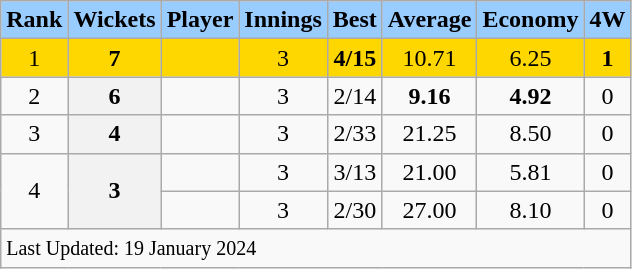<table class="wikitable plainrowheaders sortable">
<tr>
<th scope="col" style="background:#9cf;">Rank</th>
<th scope="col" style="background:#9cf;">Wickets</th>
<th scope="col" style="background:#9cf;">Player</th>
<th scope="col" style="background:#9cf;">Innings</th>
<th scope="col" style="background:#9cf;">Best</th>
<th scope="col" style="background:#9cf;">Average</th>
<th scope="col" style="background:#9cf;">Economy</th>
<th scope="col" style="background:#9cf;">4W</th>
</tr>
<tr>
<td style="text-align:center; background:gold;">1</td>
<th scope="row" style="text-align:center; background:gold;"><strong>7</strong></th>
<td style="background:gold;"> </td>
<td style="text-align:center; background:gold;">3</td>
<td style="text-align:center; background:gold;"><strong>4/15</strong></td>
<td style="text-align:center; background:gold;">10.71</td>
<td style="text-align:center; background:gold;">6.25</td>
<td style="text-align:center; background:gold;"><strong>1</strong></td>
</tr>
<tr>
<td align="center">2</td>
<th scope="row" style="text-align:center;"><strong>6</strong></th>
<td> </td>
<td align="center">3</td>
<td align="center">2/14</td>
<td align="center"><strong>9.16</strong></td>
<td align="center"><strong>4.92</strong></td>
<td align="center">0</td>
</tr>
<tr>
<td align="center">3</td>
<th>4</th>
<td> </td>
<td align="center">3</td>
<td align="center">2/33</td>
<td align="center">21.25</td>
<td align="center">8.50</td>
<td align="center">0</td>
</tr>
<tr>
<td rowspan="2" align="center">4</td>
<th rowspan="2" scope="row" style="text-align:center;"><strong>3</strong></th>
<td> </td>
<td align="center">3</td>
<td align="center">3/13</td>
<td align="center">21.00</td>
<td align="center">5.81</td>
<td align="center">0</td>
</tr>
<tr>
<td> </td>
<td align="center">3</td>
<td align="center">2/30</td>
<td align="center">27.00</td>
<td align="center">8.10</td>
<td align="center">0</td>
</tr>
<tr class="sortbottom">
<td colspan="8"><small>Last Updated: 19 January 2024</small></td>
</tr>
</table>
